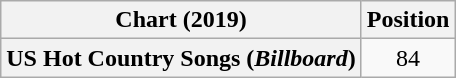<table class="wikitable plainrowheaders" style="text-align:center">
<tr>
<th scope="col">Chart (2019)</th>
<th scope="col">Position</th>
</tr>
<tr>
<th scope="row">US Hot Country Songs (<em>Billboard</em>)</th>
<td>84</td>
</tr>
</table>
